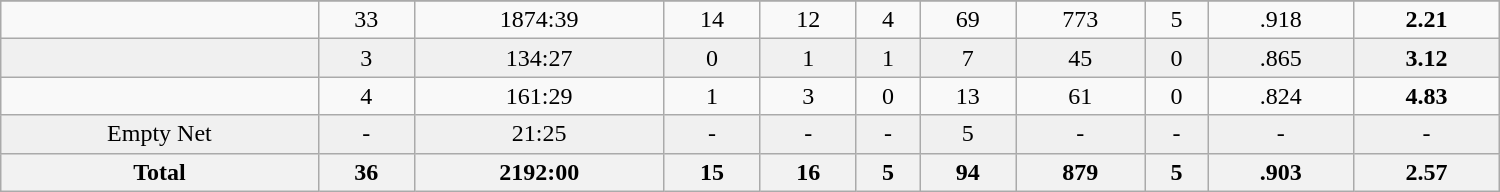<table class="wikitable sortable" width ="1000">
<tr align="center">
</tr>
<tr align="center" bgcolor="">
<td></td>
<td>33</td>
<td>1874:39</td>
<td>14</td>
<td>12</td>
<td>4</td>
<td>69</td>
<td>773</td>
<td>5</td>
<td>.918</td>
<td><strong>2.21</strong></td>
</tr>
<tr align="center" bgcolor="f0f0f0">
<td></td>
<td>3</td>
<td>134:27</td>
<td>0</td>
<td>1</td>
<td>1</td>
<td>7</td>
<td>45</td>
<td>0</td>
<td>.865</td>
<td><strong>3.12</strong></td>
</tr>
<tr align="center" bgcolor="">
<td></td>
<td>4</td>
<td>161:29</td>
<td>1</td>
<td>3</td>
<td>0</td>
<td>13</td>
<td>61</td>
<td>0</td>
<td>.824</td>
<td><strong>4.83</strong></td>
</tr>
<tr align="center" bgcolor="f0f0f0">
<td>Empty Net</td>
<td>-</td>
<td>21:25</td>
<td>-</td>
<td>-</td>
<td>-</td>
<td>5</td>
<td>-</td>
<td>-</td>
<td>-</td>
<td>-</td>
</tr>
<tr>
<th>Total</th>
<th>36</th>
<th>2192:00</th>
<th>15</th>
<th>16</th>
<th>5</th>
<th>94</th>
<th>879</th>
<th>5</th>
<th>.903</th>
<th>2.57</th>
</tr>
</table>
